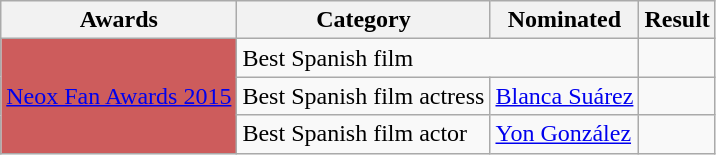<table class=wikitable>
<tr>
<th>Awards</th>
<th>Category</th>
<th>Nominated</th>
<th>Result</th>
</tr>
<tr>
<td rowspan=4 bgcolor=IndianRed align=center><a href='#'>Neox Fan Awards 2015</a></td>
<td colspan=2>Best Spanish film</td>
<td></td>
</tr>
<tr>
<td>Best Spanish film actress</td>
<td><a href='#'>Blanca Suárez</a></td>
<td></td>
</tr>
<tr>
<td>Best Spanish film actor</td>
<td><a href='#'>Yon González</a></td>
<td></td>
</tr>
</table>
